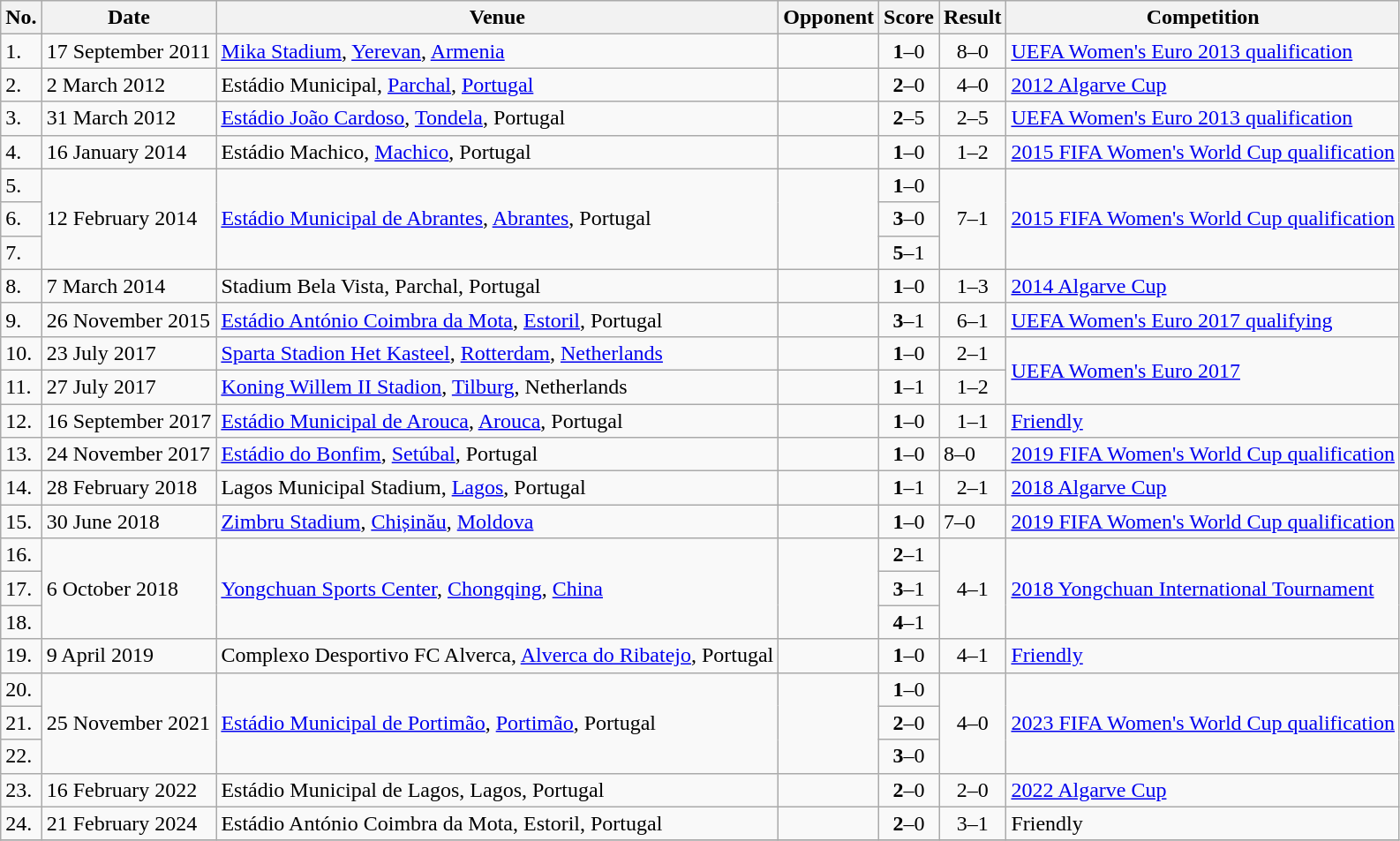<table class="wikitable">
<tr>
<th>No.</th>
<th>Date</th>
<th>Venue</th>
<th>Opponent</th>
<th>Score</th>
<th>Result</th>
<th>Competition</th>
</tr>
<tr>
<td>1.</td>
<td>17 September 2011</td>
<td><a href='#'>Mika Stadium</a>, <a href='#'>Yerevan</a>, <a href='#'>Armenia</a></td>
<td></td>
<td align=center><strong>1</strong>–0</td>
<td align=center>8–0</td>
<td><a href='#'>UEFA Women's Euro 2013 qualification</a></td>
</tr>
<tr>
<td>2.</td>
<td>2 March 2012</td>
<td>Estádio Municipal, <a href='#'>Parchal</a>, <a href='#'>Portugal</a></td>
<td></td>
<td align=center><strong>2</strong>–0</td>
<td align=center>4–0</td>
<td><a href='#'>2012 Algarve Cup</a></td>
</tr>
<tr>
<td>3.</td>
<td>31 March 2012</td>
<td><a href='#'>Estádio João Cardoso</a>, <a href='#'>Tondela</a>, Portugal</td>
<td></td>
<td align=center><strong>2</strong>–5</td>
<td align=center>2–5</td>
<td><a href='#'>UEFA Women's Euro 2013 qualification</a></td>
</tr>
<tr>
<td>4.</td>
<td>16 January 2014</td>
<td>Estádio Machico, <a href='#'>Machico</a>, Portugal</td>
<td></td>
<td align=center><strong>1</strong>–0</td>
<td align=center>1–2</td>
<td><a href='#'>2015 FIFA Women's World Cup qualification</a></td>
</tr>
<tr>
<td>5.</td>
<td rowspan=3>12 February 2014</td>
<td rowspan=3><a href='#'>Estádio Municipal de Abrantes</a>, <a href='#'>Abrantes</a>, Portugal</td>
<td rowspan=3></td>
<td align=center><strong>1</strong>–0</td>
<td rowspan=3 align=center>7–1</td>
<td rowspan=3><a href='#'>2015 FIFA Women's World Cup qualification</a></td>
</tr>
<tr>
<td>6.</td>
<td align=center><strong>3</strong>–0</td>
</tr>
<tr>
<td>7.</td>
<td align=center><strong>5</strong>–1</td>
</tr>
<tr>
<td>8.</td>
<td>7 March 2014</td>
<td>Stadium Bela Vista, Parchal, Portugal</td>
<td></td>
<td align=center><strong>1</strong>–0</td>
<td align=center>1–3</td>
<td><a href='#'>2014 Algarve Cup</a></td>
</tr>
<tr>
<td>9.</td>
<td>26 November 2015</td>
<td><a href='#'>Estádio António Coimbra da Mota</a>, <a href='#'>Estoril</a>, Portugal</td>
<td></td>
<td align=center><strong>3</strong>–1</td>
<td align=center>6–1</td>
<td><a href='#'>UEFA Women's Euro 2017 qualifying</a></td>
</tr>
<tr>
<td>10.</td>
<td>23 July 2017</td>
<td><a href='#'>Sparta Stadion Het Kasteel</a>, <a href='#'>Rotterdam</a>, <a href='#'>Netherlands</a></td>
<td></td>
<td align=center><strong>1</strong>–0</td>
<td align=center>2–1</td>
<td rowspan=2><a href='#'>UEFA Women's Euro 2017</a></td>
</tr>
<tr>
<td>11.</td>
<td>27 July 2017</td>
<td><a href='#'>Koning Willem II Stadion</a>, <a href='#'>Tilburg</a>, Netherlands</td>
<td></td>
<td align=center><strong>1</strong>–1</td>
<td align=center>1–2</td>
</tr>
<tr>
<td>12.</td>
<td>16 September 2017</td>
<td><a href='#'>Estádio Municipal de Arouca</a>, <a href='#'>Arouca</a>, Portugal</td>
<td></td>
<td align=center><strong>1</strong>–0</td>
<td align=center>1–1</td>
<td><a href='#'>Friendly</a></td>
</tr>
<tr>
<td>13.</td>
<td>24 November 2017</td>
<td><a href='#'>Estádio do Bonfim</a>, <a href='#'>Setúbal</a>, Portugal</td>
<td></td>
<td align=center><strong>1</strong>–0</td>
<td>8–0</td>
<td><a href='#'>2019 FIFA Women's World Cup qualification</a></td>
</tr>
<tr>
<td>14.</td>
<td>28 February 2018</td>
<td>Lagos Municipal Stadium, <a href='#'>Lagos</a>, Portugal</td>
<td></td>
<td align=center><strong>1</strong>–1</td>
<td align=center>2–1</td>
<td><a href='#'>2018 Algarve Cup</a></td>
</tr>
<tr>
<td>15.</td>
<td>30 June 2018</td>
<td><a href='#'>Zimbru Stadium</a>, <a href='#'>Chișinău</a>, <a href='#'>Moldova</a></td>
<td></td>
<td align=center><strong>1</strong>–0</td>
<td>7–0</td>
<td><a href='#'>2019 FIFA Women's World Cup qualification</a></td>
</tr>
<tr>
<td>16.</td>
<td rowspan=3>6 October 2018</td>
<td rowspan=3><a href='#'>Yongchuan Sports Center</a>, <a href='#'>Chongqing</a>, <a href='#'>China</a></td>
<td rowspan=3></td>
<td align=center><strong>2</strong>–1</td>
<td rowspan=3 align=center>4–1</td>
<td rowspan=3><a href='#'>2018 Yongchuan International Tournament</a></td>
</tr>
<tr>
<td>17.</td>
<td align=center><strong>3</strong>–1</td>
</tr>
<tr>
<td>18.</td>
<td align=center><strong>4</strong>–1</td>
</tr>
<tr>
<td>19.</td>
<td>9 April 2019</td>
<td>Complexo Desportivo FC Alverca, <a href='#'>Alverca do Ribatejo</a>, Portugal</td>
<td></td>
<td align=center><strong>1</strong>–0</td>
<td align=center>4–1</td>
<td><a href='#'>Friendly</a></td>
</tr>
<tr>
<td>20.</td>
<td rowspan=3>25 November 2021</td>
<td rowspan=3><a href='#'>Estádio Municipal de Portimão</a>, <a href='#'>Portimão</a>, Portugal</td>
<td rowspan=3></td>
<td align=center><strong>1</strong>–0</td>
<td rowspan=3 align=center>4–0</td>
<td rowspan=3><a href='#'>2023 FIFA Women's World Cup qualification</a></td>
</tr>
<tr>
<td>21.</td>
<td align=center><strong>2</strong>–0</td>
</tr>
<tr>
<td>22.</td>
<td align=center><strong>3</strong>–0</td>
</tr>
<tr>
<td>23.</td>
<td>16 February 2022</td>
<td>Estádio Municipal de Lagos, Lagos, Portugal</td>
<td></td>
<td align=center><strong>2</strong>–0</td>
<td align=center>2–0</td>
<td><a href='#'>2022 Algarve Cup</a></td>
</tr>
<tr>
<td>24.</td>
<td>21 February 2024</td>
<td>Estádio António Coimbra da Mota, Estoril, Portugal</td>
<td></td>
<td align=center><strong>2</strong>–0</td>
<td align=center>3–1</td>
<td>Friendly</td>
</tr>
<tr>
</tr>
</table>
